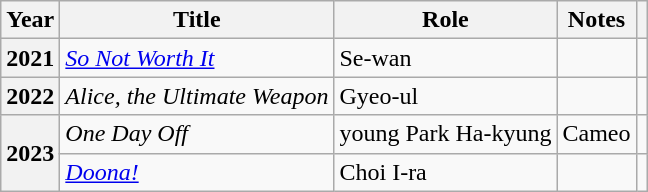<table class="wikitable plainrowheaders sortable">
<tr>
<th scope="col">Year</th>
<th scope="col">Title</th>
<th scope="col">Role</th>
<th scope="col" class="unsortable">Notes</th>
<th scope="col" class="unsortable"></th>
</tr>
<tr>
<th scope="row">2021</th>
<td><em><a href='#'>So Not Worth It</a></em></td>
<td>Se-wan</td>
<td></td>
<td style="text-align:center"></td>
</tr>
<tr>
<th scope="row">2022</th>
<td><em>Alice, the Ultimate Weapon</em></td>
<td>Gyeo-ul</td>
<td></td>
<td style="text-align:center"></td>
</tr>
<tr>
<th scope="row" rowspan="2">2023</th>
<td><em>One Day Off</em></td>
<td>young Park Ha-kyung</td>
<td>Cameo</td>
<td style="text-align:center"></td>
</tr>
<tr>
<td><em><a href='#'>Doona!</a></em></td>
<td>Choi I-ra</td>
<td></td>
<td style="text-align:center"></td>
</tr>
</table>
